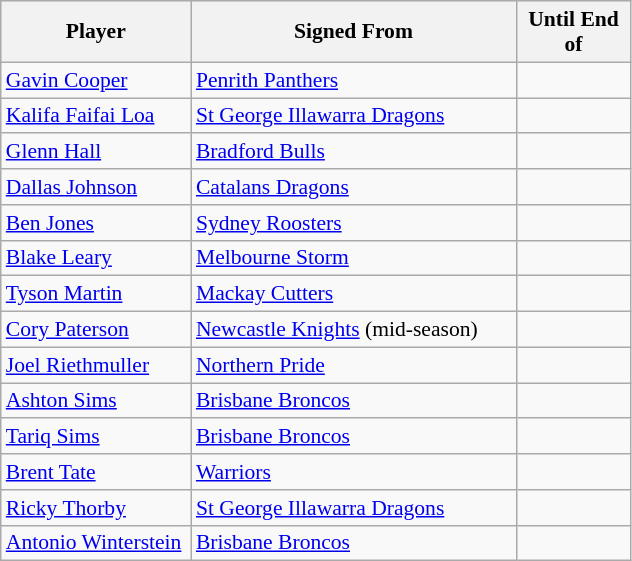<table class="wikitable" style="font-size:90%">
<tr style="background:#efefef;">
<th style="width:120px;">Player</th>
<th style="width:210px;">Signed From</th>
<th style="width:70px;">Until End of</th>
</tr>
<tr>
<td><a href='#'>Gavin Cooper</a></td>
<td> <a href='#'>Penrith Panthers</a></td>
<td></td>
</tr>
<tr>
<td><a href='#'>Kalifa Faifai Loa</a></td>
<td> <a href='#'>St George Illawarra Dragons</a></td>
<td></td>
</tr>
<tr>
<td><a href='#'>Glenn Hall</a></td>
<td> <a href='#'>Bradford Bulls</a></td>
<td></td>
</tr>
<tr>
<td><a href='#'>Dallas Johnson</a></td>
<td> <a href='#'>Catalans Dragons</a></td>
<td></td>
</tr>
<tr>
<td><a href='#'>Ben Jones</a></td>
<td> <a href='#'>Sydney Roosters</a></td>
<td></td>
</tr>
<tr>
<td><a href='#'>Blake Leary</a></td>
<td> <a href='#'>Melbourne Storm</a></td>
<td></td>
</tr>
<tr>
<td><a href='#'>Tyson Martin</a></td>
<td> <a href='#'>Mackay Cutters</a></td>
<td></td>
</tr>
<tr>
<td><a href='#'>Cory Paterson</a></td>
<td> <a href='#'>Newcastle Knights</a> (mid-season)</td>
<td></td>
</tr>
<tr>
<td><a href='#'>Joel Riethmuller</a></td>
<td> <a href='#'>Northern Pride</a></td>
<td></td>
</tr>
<tr>
<td><a href='#'>Ashton Sims</a></td>
<td> <a href='#'>Brisbane Broncos</a></td>
<td></td>
</tr>
<tr>
<td><a href='#'>Tariq Sims</a></td>
<td> <a href='#'>Brisbane Broncos</a></td>
<td></td>
</tr>
<tr>
<td><a href='#'>Brent Tate</a></td>
<td> <a href='#'>Warriors</a></td>
<td></td>
</tr>
<tr>
<td><a href='#'>Ricky Thorby</a></td>
<td> <a href='#'>St George Illawarra Dragons</a></td>
<td></td>
</tr>
<tr>
<td><a href='#'>Antonio Winterstein</a></td>
<td> <a href='#'>Brisbane Broncos</a></td>
<td></td>
</tr>
</table>
